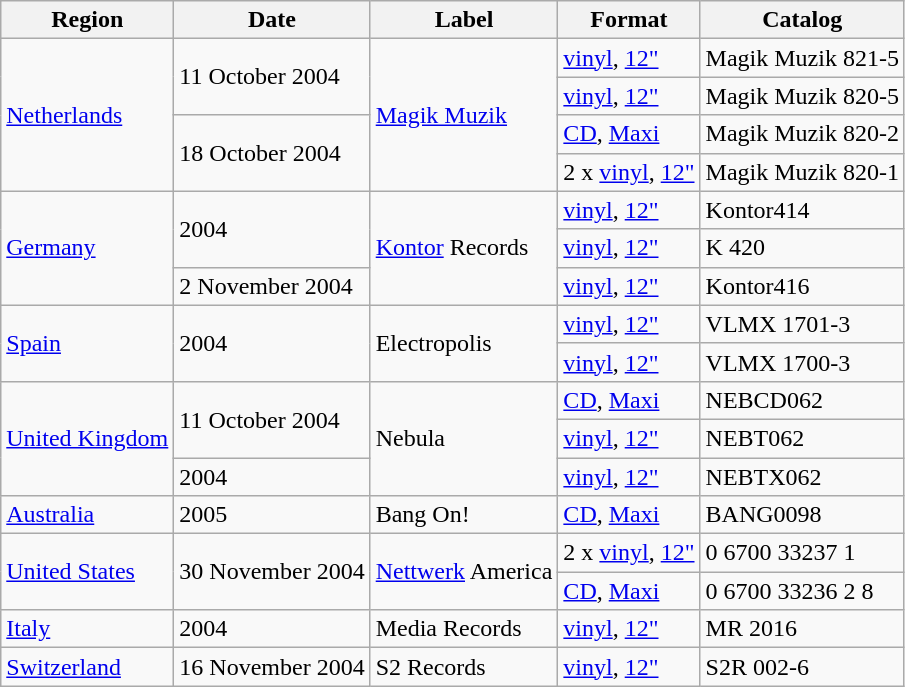<table class="wikitable">
<tr>
<th>Region</th>
<th>Date</th>
<th>Label</th>
<th>Format</th>
<th>Catalog</th>
</tr>
<tr>
<td rowspan="4"><a href='#'>Netherlands</a></td>
<td rowspan="2">11 October 2004</td>
<td rowspan="4"><a href='#'>Magik Muzik</a></td>
<td><a href='#'>vinyl</a>, <a href='#'>12"</a></td>
<td>Magik Muzik 821-5</td>
</tr>
<tr>
<td><a href='#'>vinyl</a>, <a href='#'>12"</a></td>
<td>Magik Muzik 820-5</td>
</tr>
<tr>
<td rowspan="2">18 October 2004</td>
<td><a href='#'>CD</a>, <a href='#'>Maxi</a></td>
<td>Magik Muzik 820-2</td>
</tr>
<tr>
<td>2 x <a href='#'>vinyl</a>, <a href='#'>12"</a></td>
<td>Magik Muzik 820-1</td>
</tr>
<tr>
<td rowspan="3"><a href='#'>Germany</a></td>
<td rowspan="2">2004</td>
<td rowspan="3"><a href='#'>Kontor</a> Records</td>
<td><a href='#'>vinyl</a>, <a href='#'>12"</a></td>
<td>Kontor414</td>
</tr>
<tr>
<td><a href='#'>vinyl</a>, <a href='#'>12"</a></td>
<td>K 420</td>
</tr>
<tr>
<td>2 November 2004</td>
<td><a href='#'>vinyl</a>, <a href='#'>12"</a></td>
<td>Kontor416</td>
</tr>
<tr>
<td rowspan="2"><a href='#'>Spain</a></td>
<td rowspan="2">2004</td>
<td rowspan="2">Electropolis</td>
<td><a href='#'>vinyl</a>, <a href='#'>12"</a></td>
<td>VLMX 1701-3</td>
</tr>
<tr>
<td><a href='#'>vinyl</a>, <a href='#'>12"</a></td>
<td>VLMX 1700-3</td>
</tr>
<tr>
<td rowspan="3"><a href='#'>United Kingdom</a></td>
<td rowspan="2">11 October 2004</td>
<td rowspan="3">Nebula</td>
<td><a href='#'>CD</a>, <a href='#'>Maxi</a></td>
<td>NEBCD062</td>
</tr>
<tr>
<td><a href='#'>vinyl</a>, <a href='#'>12"</a></td>
<td>NEBT062</td>
</tr>
<tr>
<td>2004</td>
<td><a href='#'>vinyl</a>, <a href='#'>12"</a></td>
<td>NEBTX062</td>
</tr>
<tr>
<td><a href='#'>Australia</a></td>
<td>2005</td>
<td>Bang On!</td>
<td><a href='#'>CD</a>, <a href='#'>Maxi</a></td>
<td>BANG0098</td>
</tr>
<tr>
<td rowspan="2"><a href='#'>United States</a></td>
<td rowspan="2">30 November 2004</td>
<td rowspan="2"><a href='#'>Nettwerk</a> America</td>
<td>2 x <a href='#'>vinyl</a>, <a href='#'>12"</a></td>
<td>0 6700 33237 1</td>
</tr>
<tr>
<td><a href='#'>CD</a>, <a href='#'>Maxi</a></td>
<td>0 6700 33236 2 8</td>
</tr>
<tr>
<td><a href='#'>Italy</a></td>
<td>2004</td>
<td>Media Records</td>
<td><a href='#'>vinyl</a>, <a href='#'>12"</a></td>
<td>MR 2016</td>
</tr>
<tr>
<td><a href='#'>Switzerland</a></td>
<td>16 November 2004</td>
<td>S2 Records</td>
<td><a href='#'>vinyl</a>, <a href='#'>12"</a></td>
<td>S2R 002-6</td>
</tr>
</table>
